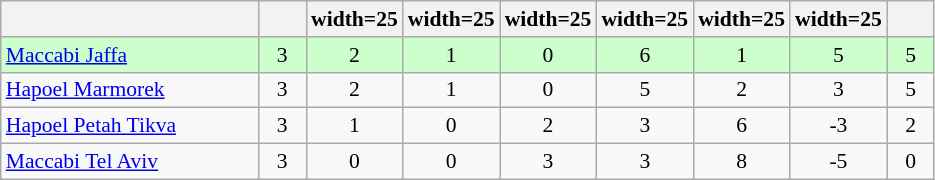<table class="wikitable" style="text-align: center; font-size: 90%;">
<tr>
<th width=165></th>
<th width=25></th>
<th>width=25</th>
<th>width=25</th>
<th>width=25</th>
<th>width=25</th>
<th>width=25</th>
<th>width=25</th>
<th width=25></th>
</tr>
<tr bgcolor="#ccffcc">
<td align="left"><a href='#'>Maccabi Jaffa</a></td>
<td>3</td>
<td>2</td>
<td>1</td>
<td>0</td>
<td>6</td>
<td>1</td>
<td>5</td>
<td>5</td>
</tr>
<tr>
<td align="left"><a href='#'>Hapoel Marmorek</a></td>
<td>3</td>
<td>2</td>
<td>1</td>
<td>0</td>
<td>5</td>
<td>2</td>
<td>3</td>
<td>5</td>
</tr>
<tr>
<td align="left"><a href='#'>Hapoel Petah Tikva</a></td>
<td>3</td>
<td>1</td>
<td>0</td>
<td>2</td>
<td>3</td>
<td>6</td>
<td>-3</td>
<td>2</td>
</tr>
<tr>
<td align="left"><a href='#'>Maccabi Tel Aviv</a></td>
<td>3</td>
<td>0</td>
<td>0</td>
<td>3</td>
<td>3</td>
<td>8</td>
<td>-5</td>
<td>0</td>
</tr>
</table>
